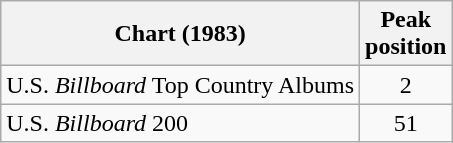<table class="wikitable">
<tr>
<th>Chart (1983)</th>
<th>Peak<br>position</th>
</tr>
<tr>
<td>U.S. <em>Billboard</em> Top Country Albums</td>
<td align="center">2</td>
</tr>
<tr>
<td>U.S. <em>Billboard</em> 200</td>
<td align="center">51</td>
</tr>
</table>
